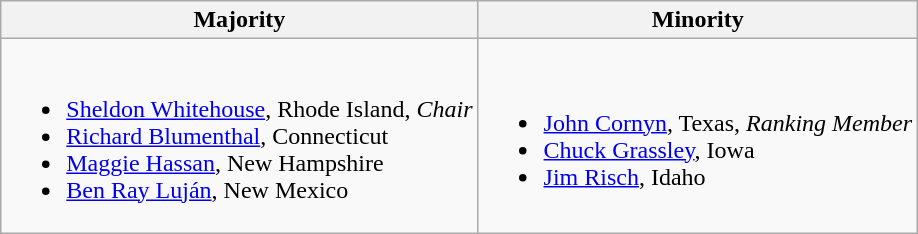<table class=wikitable>
<tr>
<th>Majority</th>
<th>Minority</th>
</tr>
<tr>
<td><br><ul><li><a href='#'>Sheldon Whitehouse</a>, Rhode Island, <em>Chair</em></li><li><a href='#'>Richard Blumenthal</a>, Connecticut</li><li><a href='#'>Maggie Hassan</a>, New Hampshire</li><li><a href='#'>Ben Ray Luján</a>, New Mexico</li></ul></td>
<td><br><ul><li><a href='#'>John Cornyn</a>, Texas, <em>Ranking Member</em></li><li><a href='#'>Chuck Grassley</a>, Iowa</li><li><a href='#'>Jim Risch</a>, Idaho</li></ul></td>
</tr>
</table>
